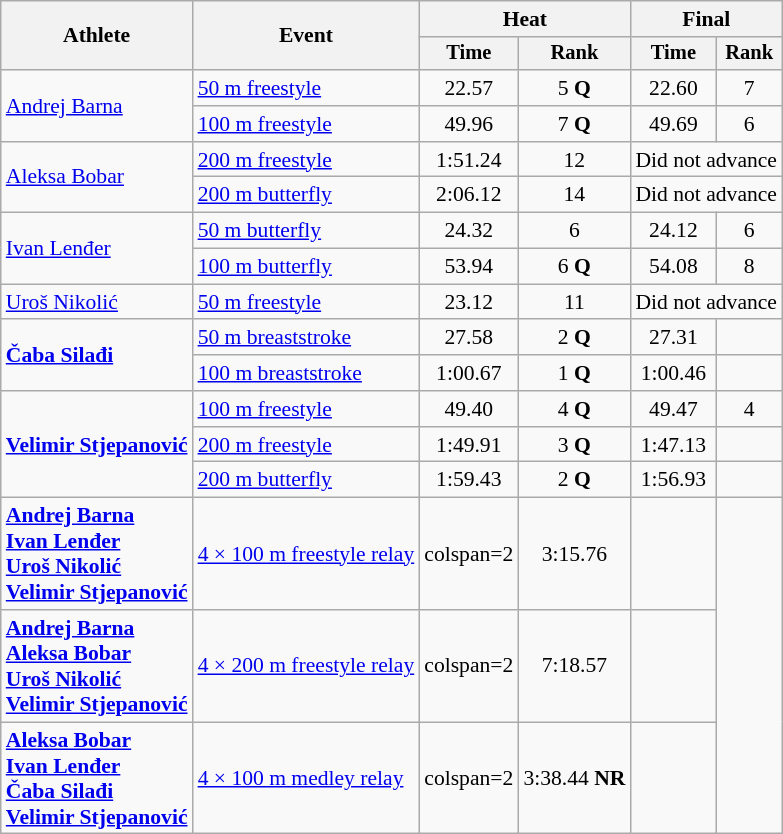<table class=wikitable style="font-size:90%">
<tr>
<th rowspan="2">Athlete</th>
<th rowspan="2">Event</th>
<th colspan="2">Heat</th>
<th colspan="2">Final</th>
</tr>
<tr style="font-size:95%">
<th>Time</th>
<th>Rank</th>
<th>Time</th>
<th>Rank</th>
</tr>
<tr align=center>
<td align=left rowspan=2><a href='#'>Andrej Barna</a></td>
<td align=left><a href='#'>50 m freestyle</a></td>
<td>22.57</td>
<td>5 <strong>Q</strong></td>
<td>22.60</td>
<td>7</td>
</tr>
<tr align=center>
<td align=left><a href='#'>100 m freestyle</a></td>
<td>49.96</td>
<td>7 <strong>Q</strong></td>
<td>49.69</td>
<td>6</td>
</tr>
<tr align=center>
<td align=left rowspan=2><a href='#'>Aleksa Bobar</a></td>
<td align=left><a href='#'>200 m freestyle</a></td>
<td>1:51.24</td>
<td>12</td>
<td colspan=2>Did not advance</td>
</tr>
<tr align=center>
<td align=left><a href='#'>200 m butterfly</a></td>
<td>2:06.12</td>
<td>14</td>
<td colspan=2>Did not advance</td>
</tr>
<tr align=center>
<td align=left rowspan=2><a href='#'>Ivan Lenđer</a></td>
<td align=left><a href='#'>50 m butterfly</a></td>
<td>24.32</td>
<td>6</td>
<td>24.12</td>
<td>6</td>
</tr>
<tr align=center>
<td align=left><a href='#'>100 m butterfly</a></td>
<td>53.94</td>
<td>6 <strong>Q</strong></td>
<td>54.08</td>
<td>8</td>
</tr>
<tr align=center>
<td align=left><a href='#'>Uroš Nikolić</a></td>
<td align=left><a href='#'>50 m freestyle</a></td>
<td>23.12</td>
<td>11</td>
<td colspan=2>Did not advance</td>
</tr>
<tr align=center>
<td align=left rowspan=2><strong><a href='#'>Čaba Silađi</a></strong></td>
<td align=left><a href='#'>50 m breaststroke</a></td>
<td>27.58</td>
<td>2 <strong>Q</strong></td>
<td>27.31</td>
<td></td>
</tr>
<tr align=center>
<td align=left><a href='#'>100 m breaststroke</a></td>
<td>1:00.67</td>
<td>1 <strong>Q</strong></td>
<td>1:00.46</td>
<td></td>
</tr>
<tr align=center>
<td align=left rowspan=3><strong><a href='#'>Velimir Stjepanović</a></strong></td>
<td align=left><a href='#'>100 m freestyle</a></td>
<td>49.40</td>
<td>4 <strong>Q</strong></td>
<td>49.47</td>
<td>4</td>
</tr>
<tr align=center>
<td align=left><a href='#'>200 m freestyle</a></td>
<td>1:49.91</td>
<td>3 <strong>Q</strong></td>
<td>1:47.13</td>
<td></td>
</tr>
<tr align=center>
<td align=left><a href='#'>200 m butterfly</a></td>
<td>1:59.43</td>
<td>2 <strong>Q</strong></td>
<td>1:56.93</td>
<td></td>
</tr>
<tr align=center>
<td align=left><strong><a href='#'>Andrej Barna</a><br><a href='#'>Ivan Lenđer</a><br><a href='#'>Uroš Nikolić</a><br><a href='#'>Velimir Stjepanović</a></strong></td>
<td align=left><a href='#'>4 × 100 m freestyle relay</a></td>
<td>colspan=2 </td>
<td>3:15.76</td>
<td></td>
</tr>
<tr align=center>
<td align=left><strong><a href='#'>Andrej Barna</a><br><a href='#'>Aleksa Bobar</a><br><a href='#'>Uroš Nikolić</a><br><a href='#'>Velimir Stjepanović</a></strong></td>
<td align=left><a href='#'>4 × 200 m freestyle relay</a></td>
<td>colspan=2 </td>
<td>7:18.57</td>
<td></td>
</tr>
<tr align=center>
<td align=left><strong><a href='#'>Aleksa Bobar</a><br><a href='#'>Ivan Lenđer</a><br><a href='#'>Čaba Silađi</a><br><a href='#'>Velimir Stjepanović</a></strong></td>
<td align=left><a href='#'>4 × 100 m medley relay</a></td>
<td>colspan=2 </td>
<td>3:38.44 <strong>NR</strong></td>
<td></td>
</tr>
</table>
